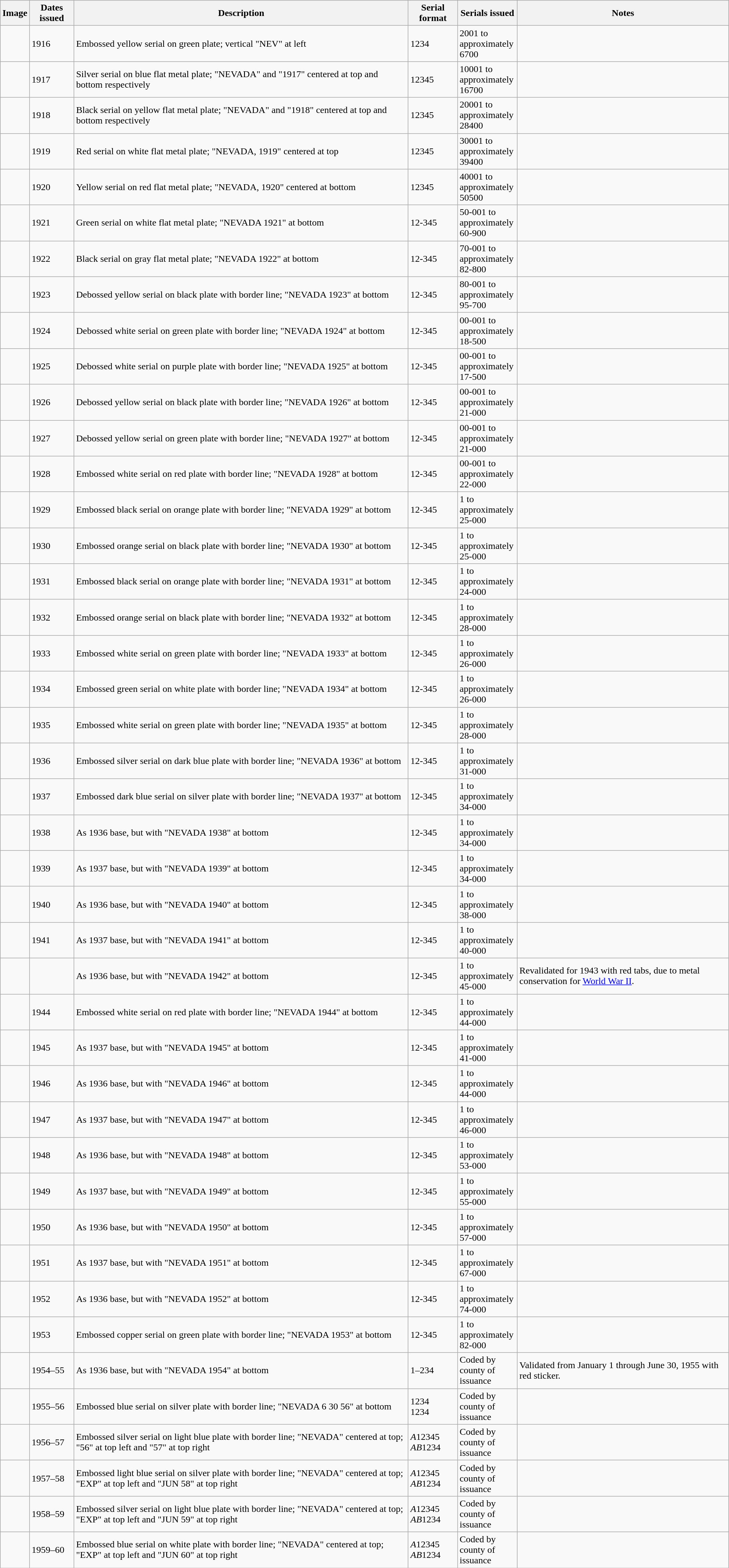<table class="wikitable">
<tr>
<th>Image</th>
<th>Dates issued</th>
<th>Description</th>
<th>Serial format</th>
<th style="width:95px;">Serials issued</th>
<th>Notes</th>
</tr>
<tr>
<td></td>
<td>1916</td>
<td>Embossed yellow serial on green plate; vertical "NEV" at left</td>
<td>1234</td>
<td>2001 to approximately 6700</td>
<td></td>
</tr>
<tr>
<td></td>
<td>1917</td>
<td>Silver serial on blue flat metal plate; "NEVADA" and "1917" centered at top and bottom respectively</td>
<td>12345</td>
<td>10001 to approximately 16700</td>
<td></td>
</tr>
<tr>
<td></td>
<td>1918</td>
<td>Black serial on yellow flat metal plate; "NEVADA" and "1918" centered at top and bottom respectively</td>
<td>12345</td>
<td>20001 to approximately 28400</td>
<td></td>
</tr>
<tr>
<td></td>
<td>1919</td>
<td>Red serial on white flat metal plate; "NEVADA, 1919" centered at top</td>
<td>12345</td>
<td>30001 to approximately 39400</td>
<td></td>
</tr>
<tr>
<td></td>
<td>1920</td>
<td>Yellow serial on red flat metal plate; "NEVADA, 1920" centered at bottom</td>
<td>12345</td>
<td>40001 to approximately 50500</td>
<td></td>
</tr>
<tr>
<td></td>
<td>1921</td>
<td>Green serial on white flat metal plate; "NEVADA 1921" at bottom</td>
<td>12-345</td>
<td>50-001 to approximately 60-900</td>
<td></td>
</tr>
<tr>
<td></td>
<td>1922</td>
<td>Black serial on gray flat metal plate; "NEVADA 1922" at bottom</td>
<td>12-345</td>
<td>70-001 to approximately 82-800</td>
<td></td>
</tr>
<tr>
<td></td>
<td>1923</td>
<td>Debossed yellow serial on black plate with border line; "NEVADA 1923" at bottom</td>
<td>12-345</td>
<td>80-001 to approximately 95-700</td>
<td></td>
</tr>
<tr>
<td></td>
<td>1924</td>
<td>Debossed white serial on green plate with border line; "NEVADA 1924" at bottom</td>
<td>12-345</td>
<td>00-001 to approximately 18-500</td>
<td></td>
</tr>
<tr>
<td></td>
<td>1925</td>
<td>Debossed white serial on purple plate with border line; "NEVADA 1925" at bottom</td>
<td>12-345</td>
<td>00-001 to approximately 17-500</td>
<td></td>
</tr>
<tr>
<td></td>
<td>1926</td>
<td>Debossed yellow serial on black plate with border line; "NEVADA 1926" at bottom</td>
<td>12-345</td>
<td>00-001 to approximately 21-000</td>
<td></td>
</tr>
<tr>
<td></td>
<td>1927</td>
<td>Debossed yellow serial on green plate with border line; "NEVADA 1927" at bottom</td>
<td>12-345</td>
<td>00-001 to approximately 21-000</td>
<td></td>
</tr>
<tr>
<td></td>
<td>1928</td>
<td>Embossed white serial on red plate with border line; "NEVADA 1928" at bottom</td>
<td>12-345</td>
<td>00-001 to approximately 22-000</td>
<td></td>
</tr>
<tr>
<td></td>
<td>1929</td>
<td>Embossed black serial on orange plate with border line; "NEVADA 1929" at bottom</td>
<td>12-345</td>
<td>1 to approximately 25-000</td>
<td></td>
</tr>
<tr>
<td></td>
<td>1930</td>
<td>Embossed orange serial on black plate with border line; "NEVADA 1930" at bottom</td>
<td>12-345</td>
<td>1 to approximately 25-000</td>
<td></td>
</tr>
<tr>
<td></td>
<td>1931</td>
<td>Embossed black serial on orange plate with border line; "NEVADA 1931" at bottom</td>
<td>12-345</td>
<td>1 to approximately 24-000</td>
<td></td>
</tr>
<tr>
<td></td>
<td>1932</td>
<td>Embossed orange serial on black plate with border line; "NEVADA 1932" at bottom</td>
<td>12-345</td>
<td>1 to approximately 28-000</td>
<td></td>
</tr>
<tr>
<td></td>
<td>1933</td>
<td>Embossed white serial on green plate with border line; "NEVADA 1933" at bottom</td>
<td>12-345</td>
<td>1 to approximately 26-000</td>
<td></td>
</tr>
<tr>
<td></td>
<td>1934</td>
<td>Embossed green serial on white plate with border line; "NEVADA 1934" at bottom</td>
<td>12-345</td>
<td>1 to approximately 26-000</td>
<td></td>
</tr>
<tr>
<td></td>
<td>1935</td>
<td>Embossed white serial on green plate with border line; "NEVADA 1935" at bottom</td>
<td>12-345</td>
<td>1 to approximately 28-000</td>
<td></td>
</tr>
<tr>
<td></td>
<td>1936</td>
<td>Embossed silver serial on dark blue plate with border line; "NEVADA 1936" at bottom</td>
<td>12-345</td>
<td>1 to approximately 31-000</td>
<td></td>
</tr>
<tr>
<td></td>
<td>1937</td>
<td>Embossed dark blue serial on silver plate with border line; "NEVADA 1937" at bottom</td>
<td>12-345</td>
<td>1 to approximately 34-000</td>
<td></td>
</tr>
<tr>
<td></td>
<td>1938</td>
<td>As 1936 base, but with "NEVADA 1938" at bottom</td>
<td>12-345</td>
<td>1 to approximately 34-000</td>
<td></td>
</tr>
<tr>
<td></td>
<td>1939</td>
<td>As 1937 base, but with "NEVADA 1939" at bottom</td>
<td>12-345</td>
<td>1 to approximately 34-000</td>
<td></td>
</tr>
<tr>
<td></td>
<td>1940</td>
<td>As 1936 base, but with "NEVADA 1940" at bottom</td>
<td>12-345</td>
<td>1 to approximately 38-000</td>
<td></td>
</tr>
<tr>
<td></td>
<td>1941</td>
<td>As 1937 base, but with "NEVADA 1941" at bottom</td>
<td>12-345</td>
<td>1 to approximately 40-000</td>
<td></td>
</tr>
<tr>
<td><br></td>
<td></td>
<td>As 1936 base, but with "NEVADA 1942" at bottom</td>
<td>12-345</td>
<td>1 to approximately 45-000</td>
<td>Revalidated for 1943 with red tabs, due to metal conservation for <a href='#'>World War II</a>.</td>
</tr>
<tr>
<td></td>
<td>1944</td>
<td>Embossed white serial on red plate with border line; "NEVADA 1944" at bottom</td>
<td>12-345</td>
<td>1 to approximately 44-000</td>
<td></td>
</tr>
<tr>
<td></td>
<td>1945</td>
<td>As 1937 base, but with "NEVADA 1945" at bottom</td>
<td>12-345</td>
<td>1 to approximately 41-000</td>
<td></td>
</tr>
<tr>
<td></td>
<td>1946</td>
<td>As 1936 base, but with "NEVADA 1946" at bottom</td>
<td>12-345</td>
<td>1 to approximately 44-000</td>
<td></td>
</tr>
<tr>
<td></td>
<td>1947</td>
<td>As 1937 base, but with "NEVADA 1947" at bottom</td>
<td>12-345</td>
<td>1 to approximately 46-000</td>
<td></td>
</tr>
<tr>
<td></td>
<td>1948</td>
<td>As 1936 base, but with "NEVADA 1948" at bottom</td>
<td>12-345</td>
<td>1 to approximately 53-000</td>
<td></td>
</tr>
<tr>
<td></td>
<td>1949</td>
<td>As 1937 base, but with "NEVADA 1949" at bottom</td>
<td>12-345</td>
<td>1 to approximately 55-000</td>
<td></td>
</tr>
<tr>
<td></td>
<td>1950</td>
<td>As 1936 base, but with "NEVADA 1950" at bottom</td>
<td>12-345</td>
<td>1 to approximately 57-000</td>
<td></td>
</tr>
<tr>
<td></td>
<td>1951</td>
<td>As 1937 base, but with "NEVADA 1951" at bottom</td>
<td>12-345</td>
<td>1 to approximately 67-000</td>
<td></td>
</tr>
<tr>
<td></td>
<td>1952</td>
<td>As 1936 base, but with "NEVADA 1952" at bottom</td>
<td>12-345</td>
<td>1 to approximately 74-000</td>
<td></td>
</tr>
<tr>
<td></td>
<td>1953</td>
<td>Embossed copper serial on green plate with border line; "NEVADA 1953" at bottom</td>
<td>12-345</td>
<td>1 to approximately 82-000</td>
<td></td>
</tr>
<tr>
<td></td>
<td>1954–55</td>
<td>As 1936 base, but with "NEVADA 1954" at bottom</td>
<td> 1–234<br></td>
<td>Coded by county of issuance</td>
<td>Validated from January 1 through June 30, 1955 with red sticker.</td>
</tr>
<tr>
<td></td>
<td>1955–56</td>
<td>Embossed blue serial on silver plate with border line; "NEVADA 6 30 56" at bottom</td>
<td> 1234<br>1234</td>
<td>Coded by county of issuance</td>
<td></td>
</tr>
<tr>
<td></td>
<td>1956–57</td>
<td>Embossed silver serial on light blue plate with border line; "NEVADA" centered at top; "56" at top left and "57" at top right</td>
<td><em>A</em>12345<br><em>AB</em>1234</td>
<td>Coded by county of issuance</td>
<td></td>
</tr>
<tr>
<td></td>
<td>1957–58</td>
<td>Embossed light blue serial on silver plate with border line; "NEVADA" centered at top; "EXP" at top left and "JUN 58" at top right</td>
<td><em>A</em>12345<br><em>AB</em>1234</td>
<td>Coded by county of issuance</td>
<td></td>
</tr>
<tr>
<td></td>
<td>1958–59</td>
<td>Embossed silver serial on light blue plate with border line; "NEVADA" centered at top; "EXP" at top left and "JUN 59" at top right</td>
<td><em>A</em>12345<br><em>AB</em>1234</td>
<td>Coded by county of issuance</td>
<td></td>
</tr>
<tr>
<td></td>
<td>1959–60</td>
<td>Embossed blue serial on white plate with border line; "NEVADA" centered at top; "EXP" at top left and "JUN 60" at top right</td>
<td><em>A</em>12345<br><em>AB</em>1234</td>
<td>Coded by county of issuance</td>
<td></td>
</tr>
</table>
